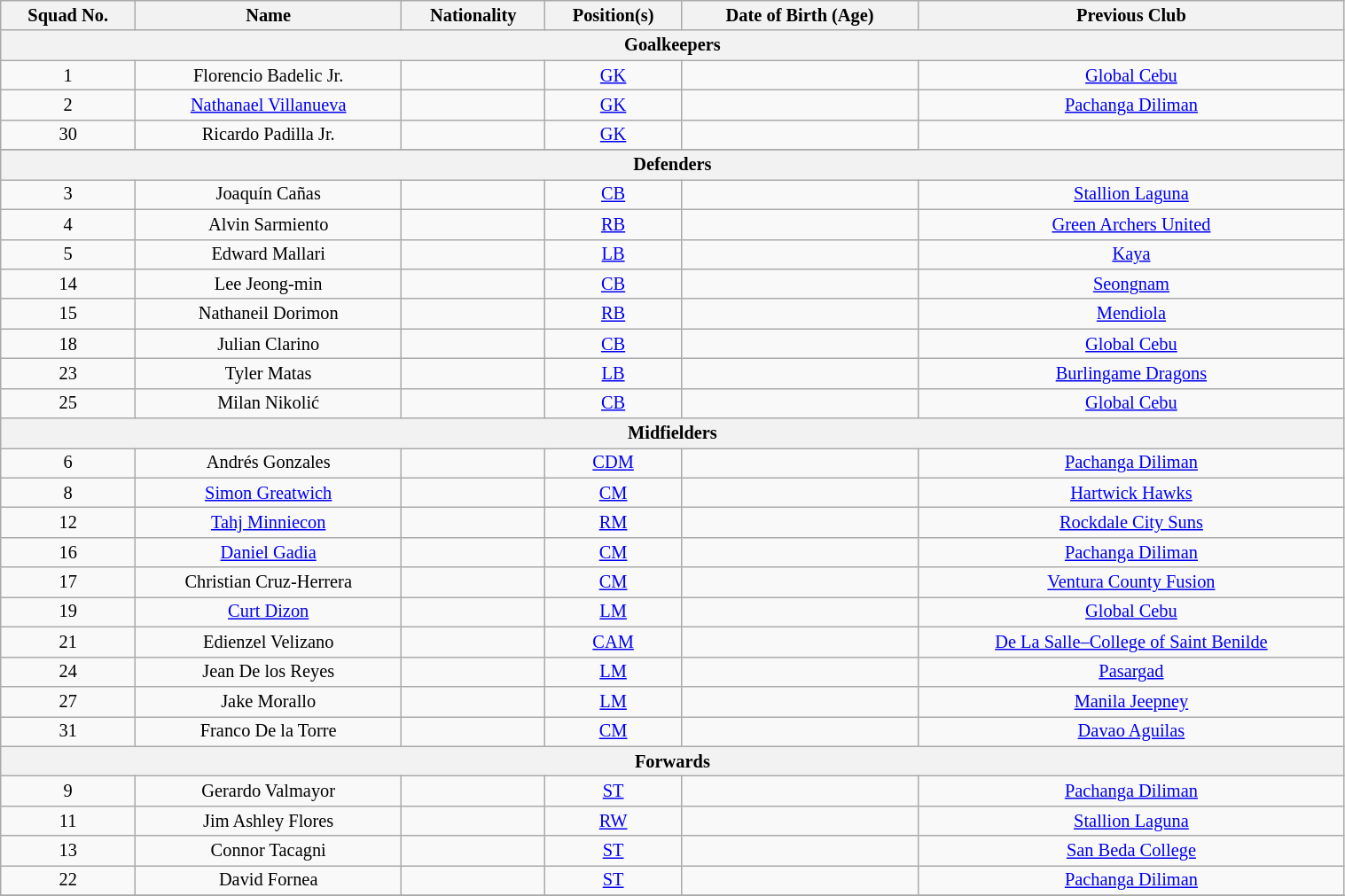<table class="wikitable" style="text-align:center; font-size:85%; width:80%;">
<tr>
<th>Squad No.</th>
<th>Name</th>
<th>Nationality</th>
<th>Position(s)</th>
<th>Date of Birth (Age)</th>
<th>Previous Club</th>
</tr>
<tr>
<th colspan=6>Goalkeepers</th>
</tr>
<tr>
<td>1</td>
<td>Florencio Badelic Jr.</td>
<td></td>
<td><a href='#'>GK</a></td>
<td></td>
<td><a href='#'>Global Cebu</a></td>
</tr>
<tr>
<td>2</td>
<td><a href='#'>Nathanael Villanueva</a></td>
<td></td>
<td><a href='#'>GK</a></td>
<td></td>
<td><a href='#'>Pachanga Diliman</a></td>
</tr>
<tr>
<td>30</td>
<td>Ricardo Padilla Jr.</td>
<td></td>
<td><a href='#'>GK</a></td>
<td></td>
</tr>
<tr>
</tr>
<tr>
<th colspan=6>Defenders</th>
</tr>
<tr>
<td>3</td>
<td>Joaquín Cañas</td>
<td></td>
<td><a href='#'>CB</a></td>
<td></td>
<td><a href='#'>Stallion Laguna</a></td>
</tr>
<tr>
<td>4</td>
<td>Alvin Sarmiento</td>
<td></td>
<td><a href='#'>RB</a></td>
<td></td>
<td><a href='#'>Green Archers United</a></td>
</tr>
<tr>
<td>5</td>
<td>Edward Mallari</td>
<td></td>
<td><a href='#'>LB</a></td>
<td></td>
<td><a href='#'>Kaya</a></td>
</tr>
<tr>
<td>14</td>
<td>Lee Jeong-min</td>
<td></td>
<td><a href='#'>CB</a></td>
<td></td>
<td><a href='#'>Seongnam</a></td>
</tr>
<tr>
<td>15</td>
<td>Nathaneil Dorimon</td>
<td></td>
<td><a href='#'>RB</a></td>
<td></td>
<td><a href='#'>Mendiola</a></td>
</tr>
<tr>
<td>18</td>
<td>Julian Clarino</td>
<td></td>
<td><a href='#'>CB</a></td>
<td></td>
<td><a href='#'>Global Cebu</a></td>
</tr>
<tr>
<td>23</td>
<td>Tyler Matas</td>
<td></td>
<td><a href='#'>LB</a></td>
<td></td>
<td><a href='#'>Burlingame Dragons</a></td>
</tr>
<tr>
<td>25</td>
<td>Milan Nikolić</td>
<td></td>
<td><a href='#'>CB</a></td>
<td></td>
<td><a href='#'>Global Cebu</a></td>
</tr>
<tr>
<th colspan=6>Midfielders</th>
</tr>
<tr>
<td>6</td>
<td>Andrés Gonzales</td>
<td></td>
<td><a href='#'>CDM</a></td>
<td></td>
<td><a href='#'>Pachanga Diliman</a></td>
</tr>
<tr>
<td>8</td>
<td><a href='#'>Simon Greatwich</a></td>
<td></td>
<td><a href='#'>CM</a></td>
<td></td>
<td><a href='#'>Hartwick Hawks</a></td>
</tr>
<tr>
<td>12</td>
<td><a href='#'>Tahj Minniecon</a></td>
<td></td>
<td><a href='#'>RM</a></td>
<td></td>
<td><a href='#'>Rockdale City Suns</a></td>
</tr>
<tr>
<td>16</td>
<td><a href='#'>Daniel Gadia</a></td>
<td></td>
<td><a href='#'>CM</a></td>
<td></td>
<td><a href='#'>Pachanga Diliman</a></td>
</tr>
<tr>
<td>17</td>
<td>Christian Cruz-Herrera</td>
<td></td>
<td><a href='#'>CM</a></td>
<td></td>
<td><a href='#'>Ventura County Fusion</a></td>
</tr>
<tr>
<td>19</td>
<td><a href='#'>Curt Dizon</a></td>
<td></td>
<td><a href='#'>LM</a></td>
<td></td>
<td><a href='#'>Global Cebu</a></td>
</tr>
<tr>
<td>21</td>
<td>Edienzel Velizano</td>
<td></td>
<td><a href='#'>CAM</a></td>
<td></td>
<td><a href='#'>De La Salle–College of Saint Benilde</a></td>
</tr>
<tr>
<td>24</td>
<td>Jean De los Reyes</td>
<td></td>
<td><a href='#'>LM</a></td>
<td></td>
<td><a href='#'>Pasargad</a></td>
</tr>
<tr>
<td>27</td>
<td>Jake Morallo</td>
<td></td>
<td><a href='#'>LM</a></td>
<td></td>
<td><a href='#'>Manila Jeepney</a></td>
</tr>
<tr>
<td>31</td>
<td>Franco De la Torre</td>
<td></td>
<td><a href='#'>CM</a></td>
<td></td>
<td><a href='#'>Davao Aguilas</a></td>
</tr>
<tr>
<th colspan=6>Forwards</th>
</tr>
<tr>
<td>9</td>
<td>Gerardo Valmayor</td>
<td></td>
<td><a href='#'>ST</a></td>
<td></td>
<td><a href='#'>Pachanga Diliman</a></td>
</tr>
<tr>
<td>11</td>
<td>Jim Ashley Flores</td>
<td></td>
<td><a href='#'>RW</a></td>
<td></td>
<td><a href='#'>Stallion Laguna</a></td>
</tr>
<tr>
<td>13</td>
<td>Connor Tacagni</td>
<td></td>
<td><a href='#'>ST</a></td>
<td></td>
<td> <a href='#'>San Beda College</a></td>
</tr>
<tr>
<td>22</td>
<td>David Fornea</td>
<td></td>
<td><a href='#'>ST</a></td>
<td></td>
<td><a href='#'>Pachanga Diliman</a></td>
</tr>
<tr>
</tr>
</table>
